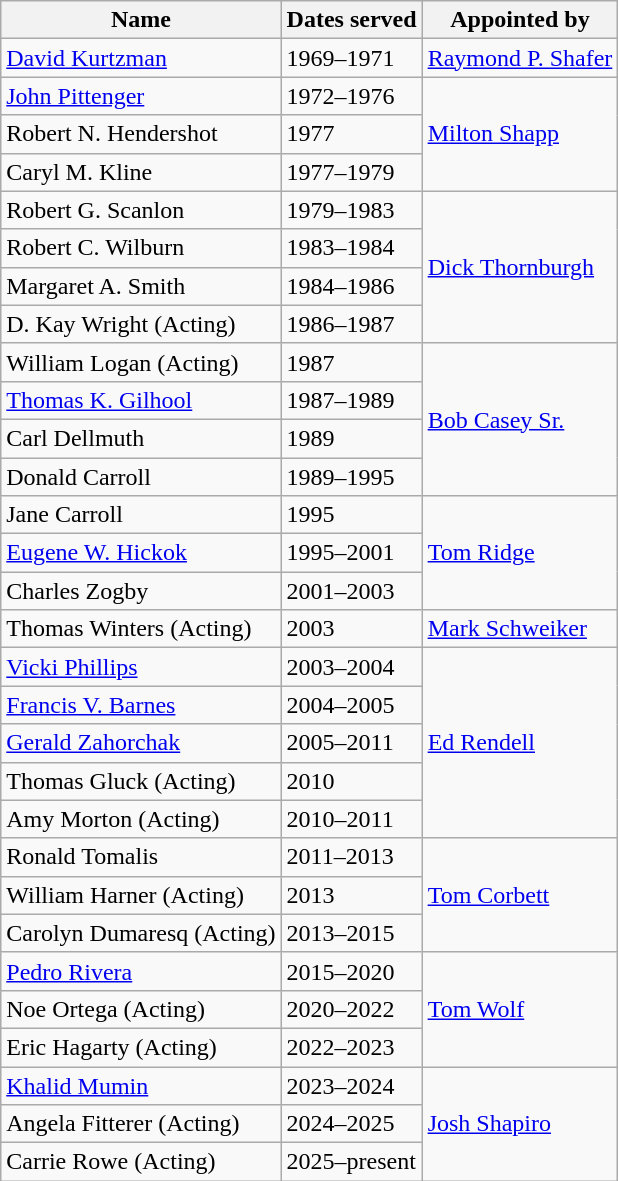<table class="wikitable">
<tr>
<th>Name</th>
<th>Dates served</th>
<th>Appointed by</th>
</tr>
<tr>
<td><a href='#'>David Kurtzman</a></td>
<td>1969–1971</td>
<td rowspan="1"><a href='#'>Raymond P. Shafer</a></td>
</tr>
<tr>
<td><a href='#'>John Pittenger</a></td>
<td>1972–1976</td>
<td rowspan="3"><a href='#'>Milton Shapp</a></td>
</tr>
<tr>
<td>Robert N. Hendershot</td>
<td>1977</td>
</tr>
<tr>
<td>Caryl M. Kline</td>
<td>1977–1979</td>
</tr>
<tr>
<td>Robert G. Scanlon</td>
<td>1979–1983</td>
<td rowspan="4"><a href='#'>Dick Thornburgh</a></td>
</tr>
<tr>
<td>Robert C. Wilburn</td>
<td>1983–1984</td>
</tr>
<tr>
<td>Margaret A. Smith</td>
<td>1984–1986</td>
</tr>
<tr>
<td>D. Kay Wright (Acting)</td>
<td>1986–1987</td>
</tr>
<tr>
<td>William Logan (Acting)</td>
<td>1987</td>
<td rowspan="4"><a href='#'>Bob Casey Sr.</a></td>
</tr>
<tr>
<td><a href='#'>Thomas K. Gilhool</a></td>
<td>1987–1989</td>
</tr>
<tr>
<td>Carl Dellmuth</td>
<td>1989</td>
</tr>
<tr>
<td>Donald Carroll</td>
<td>1989–1995</td>
</tr>
<tr>
<td>Jane Carroll</td>
<td>1995</td>
<td rowspan="3"><a href='#'>Tom Ridge</a></td>
</tr>
<tr>
<td><a href='#'>Eugene W. Hickok</a></td>
<td>1995–2001</td>
</tr>
<tr>
<td>Charles Zogby</td>
<td>2001–2003</td>
</tr>
<tr>
<td>Thomas Winters (Acting)</td>
<td>2003</td>
<td rowspan="1"><a href='#'>Mark Schweiker</a></td>
</tr>
<tr>
<td><a href='#'>Vicki Phillips</a></td>
<td>2003–2004</td>
<td rowspan="5"><a href='#'>Ed Rendell</a></td>
</tr>
<tr>
<td><a href='#'>Francis V. Barnes</a></td>
<td>2004–2005</td>
</tr>
<tr>
<td><a href='#'>Gerald Zahorchak</a></td>
<td>2005–2011</td>
</tr>
<tr>
<td>Thomas Gluck  (Acting)</td>
<td>2010</td>
</tr>
<tr>
<td>Amy Morton (Acting)</td>
<td>2010–2011</td>
</tr>
<tr>
<td>Ronald Tomalis</td>
<td>2011–2013</td>
<td rowspan="3"><a href='#'>Tom Corbett</a></td>
</tr>
<tr>
<td>William Harner (Acting)</td>
<td>2013</td>
</tr>
<tr>
<td>Carolyn Dumaresq (Acting)</td>
<td>2013–2015</td>
</tr>
<tr>
<td><a href='#'>Pedro Rivera</a></td>
<td>2015–2020</td>
<td rowspan="3"><a href='#'>Tom Wolf</a></td>
</tr>
<tr>
<td>Noe Ortega (Acting)</td>
<td>2020–2022</td>
</tr>
<tr>
<td>Eric Hagarty (Acting)</td>
<td>2022–2023</td>
</tr>
<tr>
<td><a href='#'>Khalid Mumin</a></td>
<td>2023–2024</td>
<td rowspan="3"><a href='#'>Josh Shapiro</a></td>
</tr>
<tr>
<td>Angela Fitterer (Acting)</td>
<td>2024–2025</td>
</tr>
<tr>
<td>Carrie Rowe (Acting)</td>
<td>2025–present</td>
</tr>
</table>
